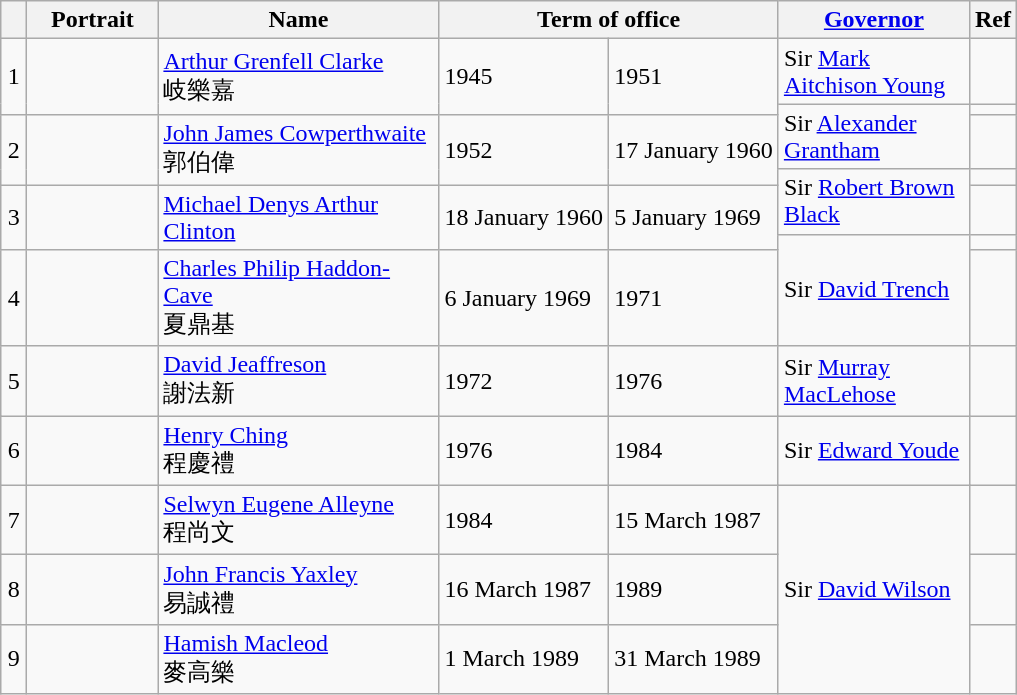<table class="wikitable"  style="text-align:left">
<tr>
<th width=10px></th>
<th width=80px>Portrait</th>
<th width=180px>Name</th>
<th width=180px colspan=2>Term of office</th>
<th width=120px><a href='#'>Governor</a></th>
<th>Ref</th>
</tr>
<tr>
<td rowspan=2 align=center>1</td>
<td rowspan=2></td>
<td rowspan=2><a href='#'>Arthur Grenfell Clarke</a><br>岐樂嘉</td>
<td rowspan=2>1945</td>
<td rowspan=2>1951</td>
<td>Sir <a href='#'>Mark Aitchison Young</a></td>
<td></td>
</tr>
<tr>
<td rowspan=2>Sir <a href='#'>Alexander Grantham</a></td>
<td></td>
</tr>
<tr>
<td rowspan=2 align=center>2</td>
<td rowspan=2></td>
<td rowspan=2><a href='#'>John James Cowperthwaite</a><br>郭伯偉</td>
<td rowspan=2>1952</td>
<td rowspan=2>17 January 1960</td>
<td></td>
</tr>
<tr>
<td rowspan=2>Sir <a href='#'>Robert Brown Black</a></td>
<td></td>
</tr>
<tr>
<td rowspan=2 align=center>3</td>
<td rowspan=2></td>
<td rowspan=2><a href='#'>Michael Denys Arthur Clinton</a><br></td>
<td rowspan=2>18 January 1960</td>
<td rowspan=2>5 January 1969</td>
<td></td>
</tr>
<tr>
<td rowspan=2>Sir <a href='#'>David Trench</a></td>
<td></td>
</tr>
<tr>
<td align=center>4</td>
<td></td>
<td><a href='#'>Charles Philip Haddon-Cave</a><br>夏鼎基</td>
<td>6 January 1969</td>
<td>1971</td>
<td></td>
</tr>
<tr>
<td align=center>5</td>
<td></td>
<td><a href='#'>David Jeaffreson</a><br>謝法新</td>
<td>1972</td>
<td>1976</td>
<td rowspan=2>Sir <a href='#'>Murray MacLehose</a></td>
<td></td>
</tr>
<tr>
<td rowspan=2 align=center>6</td>
<td rowspan=2></td>
<td rowspan=2><a href='#'>Henry Ching</a><br>程慶禮</td>
<td rowspan=2>1976</td>
<td rowspan=2>1984</td>
<td rowspan=2></td>
</tr>
<tr>
<td rowspan=2>Sir <a href='#'>Edward Youde</a></td>
</tr>
<tr>
<td rowspan=2 align=center>7</td>
<td rowspan=2></td>
<td rowspan=2><a href='#'>Selwyn Eugene Alleyne</a><br>程尚文</td>
<td rowspan=2>1984</td>
<td rowspan=2>15 March 1987</td>
<td rowspan=2> </td>
</tr>
<tr>
<td rowspan=3>Sir <a href='#'>David Wilson</a></td>
</tr>
<tr>
<td align=center>8</td>
<td></td>
<td><a href='#'>John Francis Yaxley</a><br>易誠禮</td>
<td>16 March 1987</td>
<td>1989</td>
<td></td>
</tr>
<tr>
<td align=center>9</td>
<td></td>
<td><a href='#'>Hamish Macleod</a><br>麥高樂</td>
<td>1 March 1989</td>
<td>31 March 1989</td>
<td></td>
</tr>
</table>
